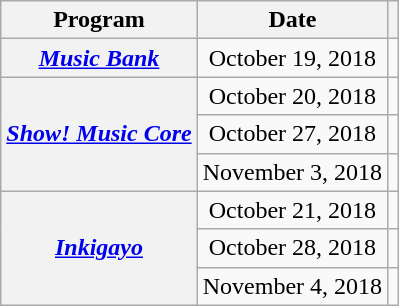<table class="wikitable sortable plainrowheaders" style="text-align:center">
<tr>
<th scope="col">Program</th>
<th scope="col">Date</th>
<th scope="col" class="unsortable"></th>
</tr>
<tr>
<th scope="row"><em><a href='#'>Music Bank</a></em></th>
<td>October 19, 2018</td>
<td></td>
</tr>
<tr>
<th scope="row" rowspan="3"><em><a href='#'>Show! Music Core</a></em></th>
<td>October 20, 2018</td>
<td></td>
</tr>
<tr>
<td>October 27, 2018</td>
<td></td>
</tr>
<tr>
<td>November 3, 2018</td>
<td></td>
</tr>
<tr>
<th scope="row" rowspan="3"><em><a href='#'>Inkigayo</a></em></th>
<td>October 21, 2018</td>
<td></td>
</tr>
<tr>
<td>October 28, 2018</td>
<td></td>
</tr>
<tr>
<td>November 4, 2018</td>
<td></td>
</tr>
</table>
